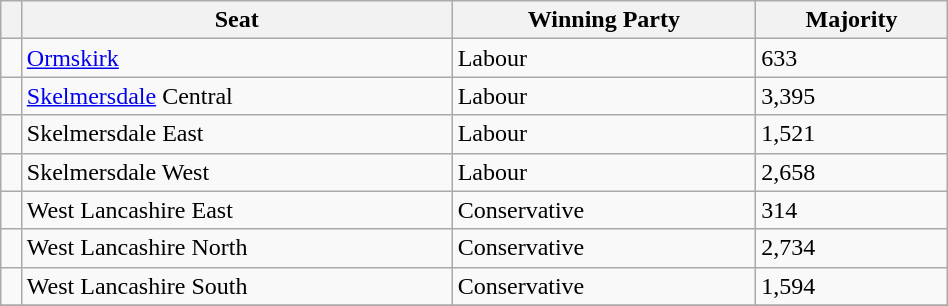<table class="wikitable" style="right; width:50%">
<tr>
<th></th>
<th>Seat</th>
<th>Winning Party</th>
<th>Majority</th>
</tr>
<tr>
<td></td>
<td><a href='#'>Ormskirk</a></td>
<td>Labour</td>
<td>633</td>
</tr>
<tr>
<td></td>
<td><a href='#'>Skelmersdale</a> Central</td>
<td>Labour</td>
<td>3,395</td>
</tr>
<tr>
<td></td>
<td>Skelmersdale East</td>
<td>Labour</td>
<td>1,521</td>
</tr>
<tr>
<td></td>
<td>Skelmersdale West</td>
<td>Labour</td>
<td>2,658</td>
</tr>
<tr>
<td></td>
<td>West Lancashire East</td>
<td>Conservative</td>
<td>314</td>
</tr>
<tr>
<td></td>
<td>West Lancashire North</td>
<td>Conservative</td>
<td>2,734</td>
</tr>
<tr>
<td></td>
<td>West Lancashire South</td>
<td>Conservative</td>
<td>1,594</td>
</tr>
<tr>
</tr>
</table>
